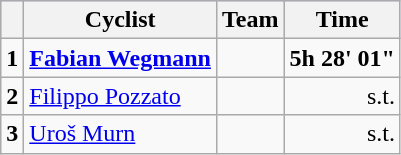<table class="wikitable">
<tr style="background:#ccccff;">
<th></th>
<th>Cyclist</th>
<th>Team</th>
<th>Time</th>
</tr>
<tr>
<td><strong>1</strong></td>
<td><strong><a href='#'>Fabian Wegmann</a></strong></td>
<td><strong></strong></td>
<td align="right"><strong>5h 28' 01"</strong></td>
</tr>
<tr>
<td><strong>2</strong></td>
<td><a href='#'>Filippo Pozzato</a></td>
<td></td>
<td align="right">s.t.</td>
</tr>
<tr>
<td><strong>3</strong></td>
<td><a href='#'>Uroš Murn</a></td>
<td></td>
<td align="right">s.t.</td>
</tr>
</table>
